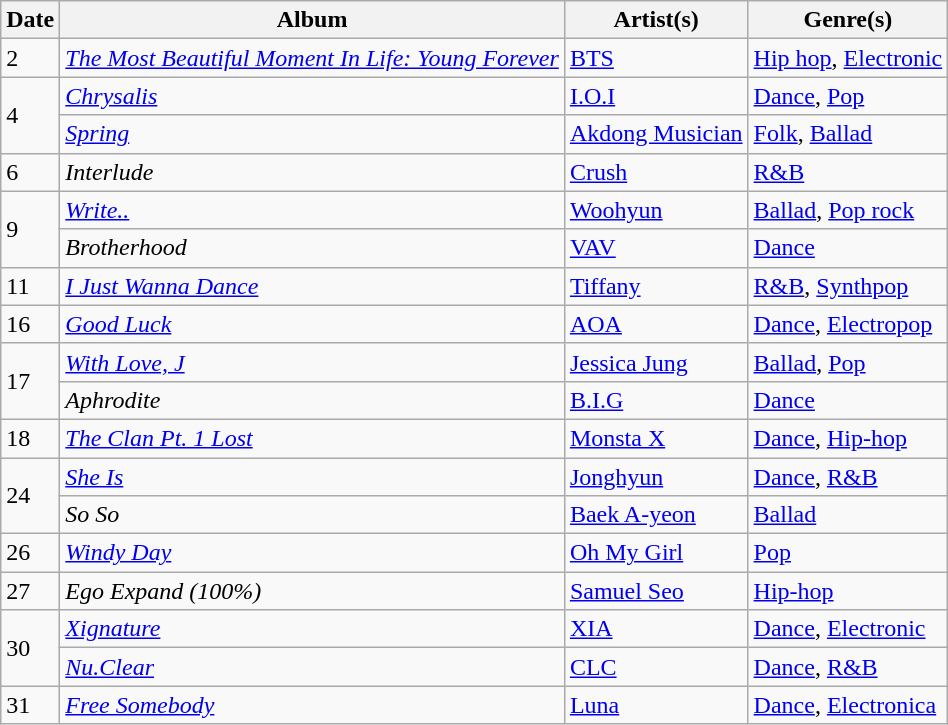<table class="wikitable">
<tr>
<th>Date</th>
<th>Album</th>
<th>Artist(s)</th>
<th>Genre(s)</th>
</tr>
<tr>
<td>2</td>
<td><em><a href='#'>The Most Beautiful Moment In Life: Young Forever</a></em></td>
<td><a href='#'>BTS</a></td>
<td><a href='#'>Hip hop</a>, <a href='#'>Electronic</a></td>
</tr>
<tr>
<td rowspan="2">4</td>
<td><em><a href='#'>Chrysalis</a></em></td>
<td><a href='#'>I.O.I</a></td>
<td><a href='#'>Dance</a>, <a href='#'>Pop</a></td>
</tr>
<tr>
<td><em><a href='#'>Spring</a></em></td>
<td><a href='#'>Akdong Musician</a></td>
<td><a href='#'>Folk</a>, <a href='#'>Ballad</a></td>
</tr>
<tr>
<td>6</td>
<td><em>Interlude</em></td>
<td><a href='#'>Crush</a></td>
<td><a href='#'>R&B</a></td>
</tr>
<tr>
<td rowspan="2">9</td>
<td><em><a href='#'>Write..</a></em></td>
<td><a href='#'>Woohyun</a></td>
<td><a href='#'>Ballad</a>, <a href='#'>Pop rock</a></td>
</tr>
<tr>
<td><em>Brotherhood</em></td>
<td><a href='#'>VAV</a></td>
<td><a href='#'>Dance</a></td>
</tr>
<tr>
<td>11</td>
<td><em><a href='#'>I Just Wanna Dance</a></em></td>
<td><a href='#'>Tiffany</a></td>
<td><a href='#'>R&B</a>, <a href='#'>Synthpop</a></td>
</tr>
<tr>
<td>16</td>
<td><em><a href='#'>Good Luck</a></em></td>
<td><a href='#'>AOA</a></td>
<td><a href='#'>Dance</a>, <a href='#'>Electropop</a></td>
</tr>
<tr>
<td rowspan="2">17</td>
<td><em><a href='#'>With Love, J</a></em></td>
<td><a href='#'>Jessica Jung</a></td>
<td><a href='#'>Ballad</a>, <a href='#'>Pop</a></td>
</tr>
<tr>
<td><em>Aphrodite</em></td>
<td><a href='#'>B.I.G</a></td>
<td><a href='#'>Dance</a></td>
</tr>
<tr>
<td>18</td>
<td><em><a href='#'>The Clan Pt. 1 Lost</a></em></td>
<td><a href='#'>Monsta X</a></td>
<td><a href='#'>Dance</a>, <a href='#'>Hip-hop</a></td>
</tr>
<tr>
<td rowspan="2">24</td>
<td><em><a href='#'>She Is</a></em></td>
<td><a href='#'>Jonghyun</a></td>
<td><a href='#'>Dance</a>, <a href='#'>R&B</a></td>
</tr>
<tr>
<td><em>So So</em></td>
<td><a href='#'>Baek A-yeon</a></td>
<td><a href='#'>Ballad</a></td>
</tr>
<tr>
<td>26</td>
<td><em><a href='#'>Windy Day</a></em></td>
<td><a href='#'>Oh My Girl</a></td>
<td><a href='#'>Pop</a></td>
</tr>
<tr>
<td>27</td>
<td><em>Ego Expand (100%)</em></td>
<td><a href='#'>Samuel Seo</a></td>
<td><a href='#'>Hip-hop</a></td>
</tr>
<tr>
<td rowspan="2">30</td>
<td><em><a href='#'>Xignature</a></em></td>
<td><a href='#'>XIA</a></td>
<td><a href='#'>Dance</a>, <a href='#'>Electronic</a></td>
</tr>
<tr>
<td><em><a href='#'>Nu.Clear</a></em></td>
<td><a href='#'>CLC</a></td>
<td><a href='#'>Dance</a>, <a href='#'>R&B</a></td>
</tr>
<tr>
<td>31</td>
<td><em><a href='#'>Free Somebody</a></em></td>
<td><a href='#'>Luna</a></td>
<td><a href='#'>Dance</a>, <a href='#'>Electronica</a></td>
</tr>
</table>
